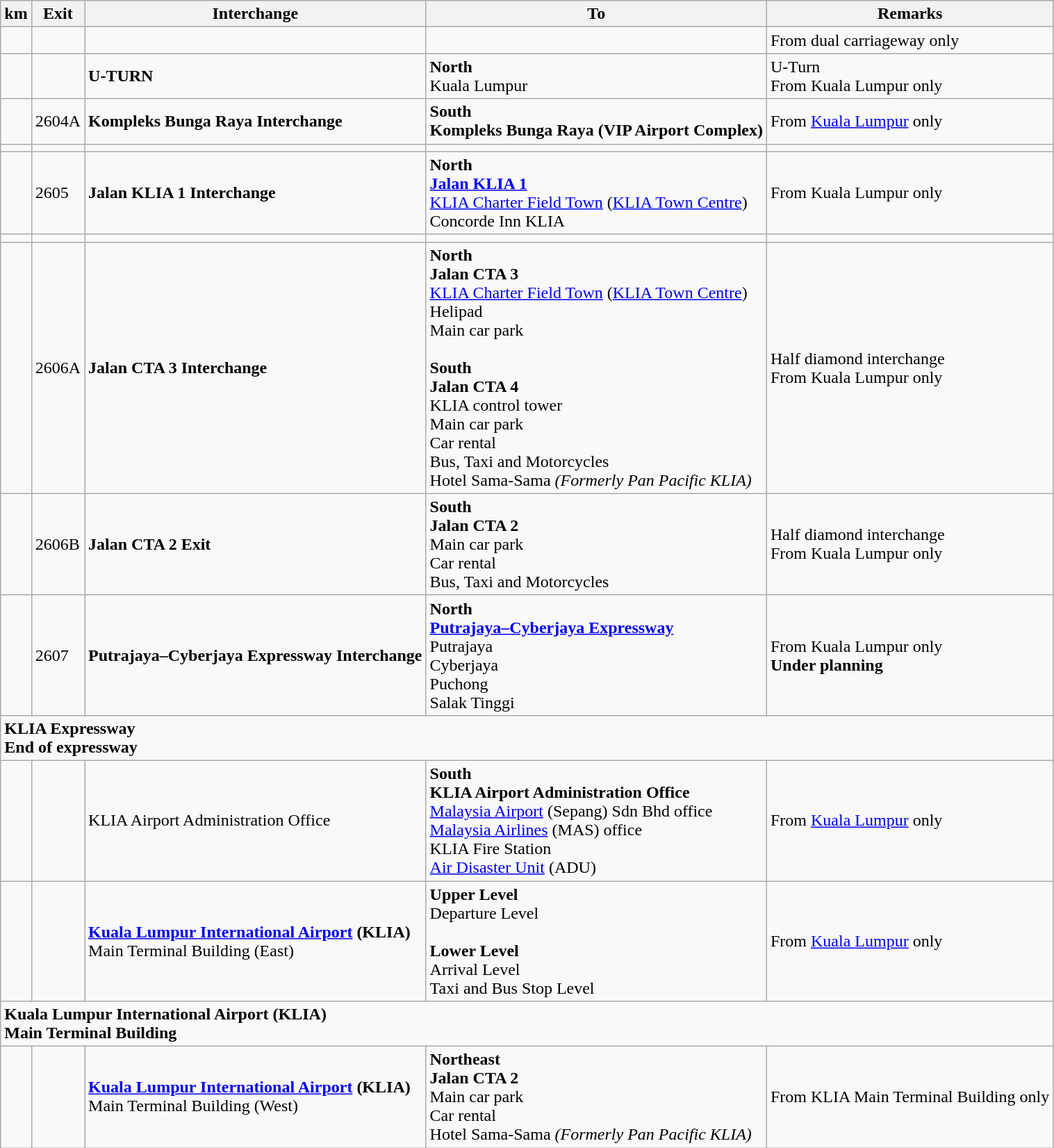<table class="wikitable">
<tr>
<th>km</th>
<th>Exit</th>
<th>Interchange</th>
<th>To</th>
<th>Remarks</th>
</tr>
<tr>
<td></td>
<td></td>
<td></td>
<td></td>
<td>From dual carriageway only</td>
</tr>
<tr>
<td></td>
<td></td>
<td><strong>U-TURN</strong></td>
<td><strong>North</strong><br>  Kuala Lumpur</td>
<td>U-Turn<br>From Kuala Lumpur only</td>
</tr>
<tr>
<td></td>
<td>2604A</td>
<td><strong>Kompleks Bunga Raya Interchange</strong></td>
<td><strong>South </strong><br><strong>Kompleks Bunga Raya (VIP Airport Complex)</strong></td>
<td>From <a href='#'>Kuala Lumpur</a> only</td>
</tr>
<tr>
<td></td>
<td></td>
<td></td>
<td></td>
<td></td>
</tr>
<tr>
<td></td>
<td>2605</td>
<td><strong>Jalan KLIA 1 Interchange</strong></td>
<td><strong>North</strong><br> <strong><a href='#'>Jalan KLIA 1</a></strong><br><a href='#'>KLIA Charter Field Town</a> (<a href='#'>KLIA Town Centre</a>)<br>Concorde Inn KLIA</td>
<td>From Kuala Lumpur only</td>
</tr>
<tr>
<td></td>
<td></td>
<td></td>
<td></td>
<td></td>
</tr>
<tr>
<td></td>
<td>2606A</td>
<td><strong>Jalan CTA 3 Interchange</strong></td>
<td><strong>North</strong><br><strong>Jalan CTA 3</strong><br><a href='#'>KLIA Charter Field Town</a> (<a href='#'>KLIA Town Centre</a>)<br>Helipad<br> Main car park<br><br><strong>South</strong><br><strong>Jalan CTA 4</strong><br>KLIA control tower<br> Main car park<br>Car rental<br> Bus, Taxi and Motorcycles<br>Hotel Sama-Sama <em>(Formerly Pan Pacific KLIA)</em></td>
<td>Half diamond interchange<br>From Kuala Lumpur only</td>
</tr>
<tr>
<td></td>
<td>2606B</td>
<td><strong>Jalan CTA 2 Exit</strong></td>
<td><strong>South</strong><br><strong>Jalan CTA 2</strong><br> Main car park<br>Car rental<br> Bus, Taxi and Motorcycles</td>
<td>Half diamond interchange<br>From Kuala Lumpur only</td>
</tr>
<tr>
<td></td>
<td>2607</td>
<td><strong>Putrajaya–Cyberjaya Expressway Interchange</strong></td>
<td><strong>North</strong><br> <strong><a href='#'>Putrajaya–Cyberjaya Expressway</a></strong><br>Putrajaya<br>Cyberjaya<br>Puchong<br>Salak Tinggi</td>
<td>From Kuala Lumpur only<br><strong>Under planning</strong></td>
</tr>
<tr>
<td style="width:600px" colspan="6" style="text-align:center; background:blue;"><strong><span> KLIA Expressway <br>End of expressway</span></strong></td>
</tr>
<tr>
<td></td>
<td></td>
<td>KLIA Airport Administration Office</td>
<td><strong>South</strong><br><strong>KLIA Airport Administration Office</strong><br><a href='#'>Malaysia Airport</a> (Sepang) Sdn Bhd office<br><a href='#'>Malaysia Airlines</a> (MAS) office<br>KLIA Fire Station<br><a href='#'>Air Disaster Unit</a> (ADU)</td>
<td>From <a href='#'>Kuala Lumpur</a> only</td>
</tr>
<tr>
<td></td>
<td></td>
<td><strong><a href='#'>Kuala Lumpur International Airport</a> (KLIA)</strong> <br>Main Terminal Building (East)</td>
<td><strong>Upper Level</strong><br>Departure Level<br><br><strong>Lower Level</strong><br>Arrival Level<br>Taxi and Bus Stop Level</td>
<td>From <a href='#'>Kuala Lumpur</a> only</td>
</tr>
<tr>
<td style="width:600px" colspan="6" style="text-align:center; background:blue;"><strong><span>Kuala Lumpur International Airport (KLIA) <br>Main Terminal Building</span></strong></td>
</tr>
<tr>
<td></td>
<td></td>
<td><strong><a href='#'>Kuala Lumpur International Airport</a> (KLIA)</strong> <br>Main Terminal Building (West)</td>
<td><strong>Northeast</strong><br><strong>Jalan CTA 2</strong><br> Main car park<br>Car rental<br>Hotel Sama-Sama <em>(Formerly Pan Pacific KLIA)</em></td>
<td>From KLIA Main Terminal Building only</td>
</tr>
</table>
